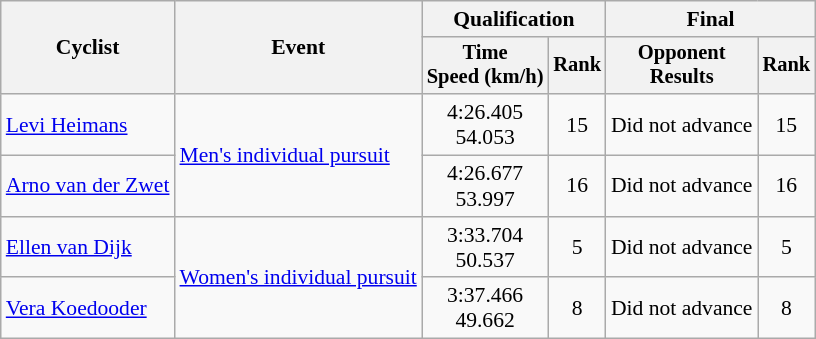<table class="wikitable" style="font-size:90%">
<tr>
<th rowspan=2>Cyclist</th>
<th rowspan=2>Event</th>
<th colspan=2>Qualification</th>
<th colspan=2>Final</th>
</tr>
<tr style="font-size:95%">
<th>Time<br>Speed (km/h)</th>
<th>Rank</th>
<th>Opponent<br>Results</th>
<th>Rank</th>
</tr>
<tr align=center>
<td align=left><a href='#'>Levi Heimans</a></td>
<td align=left rowspan=2><a href='#'>Men's individual pursuit</a></td>
<td>4:26.405<br>54.053</td>
<td>15</td>
<td>Did not advance</td>
<td>15</td>
</tr>
<tr align=center>
<td align=left><a href='#'>Arno van der Zwet</a></td>
<td>4:26.677<br>53.997</td>
<td>16</td>
<td>Did not advance</td>
<td>16</td>
</tr>
<tr align=center>
<td align=left><a href='#'>Ellen van Dijk</a></td>
<td align=left rowspan=2><a href='#'>Women's individual pursuit</a></td>
<td>3:33.704<br>50.537</td>
<td>5</td>
<td>Did not advance</td>
<td>5</td>
</tr>
<tr align=center>
<td align=left><a href='#'>Vera Koedooder</a></td>
<td>3:37.466<br>49.662</td>
<td>8</td>
<td>Did not advance</td>
<td>8</td>
</tr>
</table>
